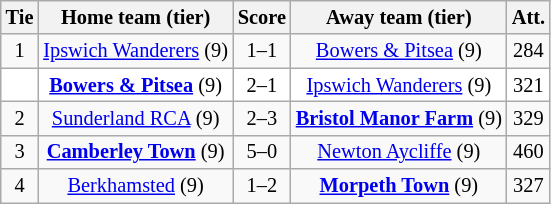<table class="wikitable" style="text-align: center; font-size:85%">
<tr>
<th>Tie</th>
<th>Home team (tier)</th>
<th>Score</th>
<th>Away team (tier)</th>
<th>Att.</th>
</tr>
<tr>
<td>1</td>
<td><a href='#'>Ipswich Wanderers</a> (9)</td>
<td>1–1</td>
<td><a href='#'>Bowers & Pitsea</a> (9)</td>
<td>284</td>
</tr>
<tr style="background:white;">
<td><em></em></td>
<td><strong><a href='#'>Bowers & Pitsea</a></strong> (9)</td>
<td>2–1 </td>
<td><a href='#'>Ipswich Wanderers</a> (9)</td>
<td>321</td>
</tr>
<tr>
<td>2</td>
<td><a href='#'>Sunderland RCA</a> (9)</td>
<td>2–3</td>
<td><strong><a href='#'>Bristol Manor Farm</a></strong> (9)</td>
<td>329</td>
</tr>
<tr>
<td>3</td>
<td><strong><a href='#'>Camberley Town</a></strong> (9)</td>
<td>5–0</td>
<td><a href='#'>Newton Aycliffe</a> (9)</td>
<td>460</td>
</tr>
<tr>
<td>4</td>
<td><a href='#'>Berkhamsted</a> (9)</td>
<td>1–2</td>
<td><strong><a href='#'>Morpeth Town</a></strong> (9)</td>
<td>327</td>
</tr>
</table>
